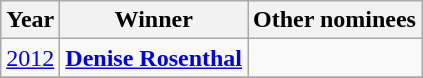<table class="wikitable">
<tr>
<th>Year</th>
<th>Winner</th>
<th>Other nominees</th>
</tr>
<tr>
<td><a href='#'>2012</a></td>
<td> <strong><a href='#'>Denise Rosenthal</a></strong></td>
<td></td>
</tr>
<tr>
</tr>
</table>
